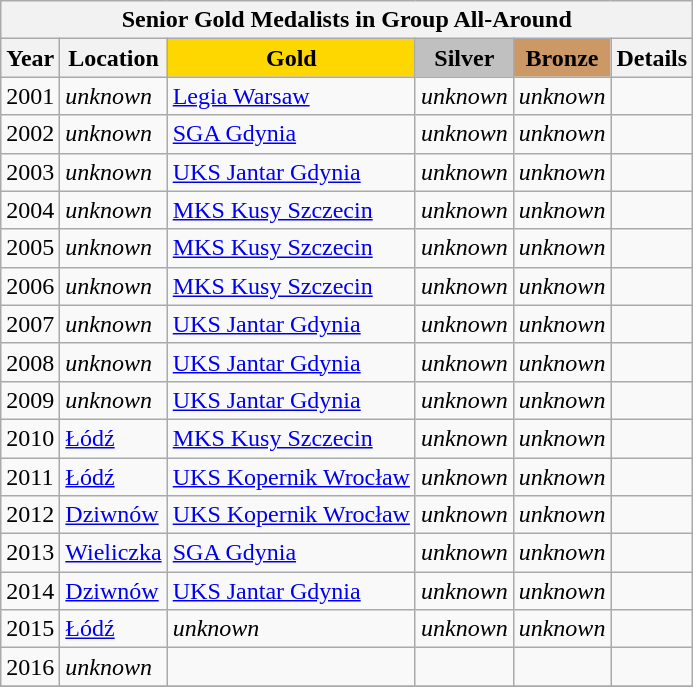<table class="wikitable">
<tr>
<th colspan=6 align=center><strong>Senior Gold Medalists in Group All-Around</strong> </th>
</tr>
<tr>
<th>Year</th>
<th>Location</th>
<td align=center bgcolor=gold><strong>Gold</strong></td>
<td align=center bgcolor=silver><strong>Silver</strong></td>
<td align=center bgcolor=cc9966><strong>Bronze</strong></td>
<th>Details</th>
</tr>
<tr>
<td>2001</td>
<td><em>unknown</em></td>
<td><a href='#'>Legia Warsaw</a></td>
<td><em>unknown</em></td>
<td><em>unknown</em></td>
<td></td>
</tr>
<tr>
<td>2002</td>
<td><em>unknown</em></td>
<td><a href='#'>SGA Gdynia</a></td>
<td><em>unknown</em></td>
<td><em>unknown</em></td>
<td></td>
</tr>
<tr>
<td>2003</td>
<td><em>unknown</em></td>
<td><a href='#'>UKS Jantar Gdynia</a></td>
<td><em>unknown</em></td>
<td><em>unknown</em></td>
<td></td>
</tr>
<tr>
<td>2004</td>
<td><em>unknown</em></td>
<td><a href='#'>MKS Kusy Szczecin</a></td>
<td><em>unknown</em></td>
<td><em>unknown</em></td>
<td></td>
</tr>
<tr>
<td>2005</td>
<td><em>unknown</em></td>
<td><a href='#'>MKS Kusy Szczecin</a></td>
<td><em>unknown</em></td>
<td><em>unknown</em></td>
<td></td>
</tr>
<tr>
<td>2006</td>
<td><em>unknown</em></td>
<td><a href='#'>MKS Kusy Szczecin</a></td>
<td><em>unknown</em></td>
<td><em>unknown</em></td>
<td></td>
</tr>
<tr>
<td>2007</td>
<td><em>unknown</em></td>
<td><a href='#'>UKS Jantar Gdynia</a></td>
<td><em>unknown</em></td>
<td><em>unknown</em></td>
<td></td>
</tr>
<tr>
<td>2008</td>
<td><em>unknown</em></td>
<td><a href='#'>UKS Jantar Gdynia</a></td>
<td><em>unknown</em></td>
<td><em>unknown</em></td>
<td></td>
</tr>
<tr>
<td>2009</td>
<td><em>unknown</em></td>
<td><a href='#'>UKS Jantar Gdynia</a></td>
<td><em>unknown</em></td>
<td><em>unknown</em></td>
<td></td>
</tr>
<tr>
<td>2010</td>
<td><a href='#'>Łódź</a></td>
<td><a href='#'>MKS Kusy Szczecin</a></td>
<td><em>unknown</em></td>
<td><em>unknown</em></td>
<td></td>
</tr>
<tr>
<td>2011</td>
<td><a href='#'>Łódź</a></td>
<td><a href='#'>UKS Kopernik Wrocław</a></td>
<td><em>unknown</em></td>
<td><em>unknown</em></td>
<td></td>
</tr>
<tr>
<td>2012</td>
<td><a href='#'>Dziwnów</a></td>
<td><a href='#'>UKS Kopernik Wrocław</a></td>
<td><em>unknown</em></td>
<td><em>unknown</em></td>
<td></td>
</tr>
<tr>
<td>2013</td>
<td><a href='#'>Wieliczka</a></td>
<td><a href='#'>SGA Gdynia</a></td>
<td><em>unknown</em></td>
<td><em>unknown</em></td>
<td></td>
</tr>
<tr>
<td>2014</td>
<td><a href='#'>Dziwnów</a></td>
<td><a href='#'>UKS Jantar Gdynia</a></td>
<td><em>unknown</em></td>
<td><em>unknown</em></td>
<td></td>
</tr>
<tr>
<td>2015</td>
<td><a href='#'>Łódź</a></td>
<td><em>unknown</em></td>
<td><em>unknown</em></td>
<td><em>unknown</em></td>
<td></td>
</tr>
<tr>
<td>2016</td>
<td><em>unknown</em></td>
<td></td>
<td></td>
<td></td>
<td></td>
</tr>
<tr>
</tr>
</table>
